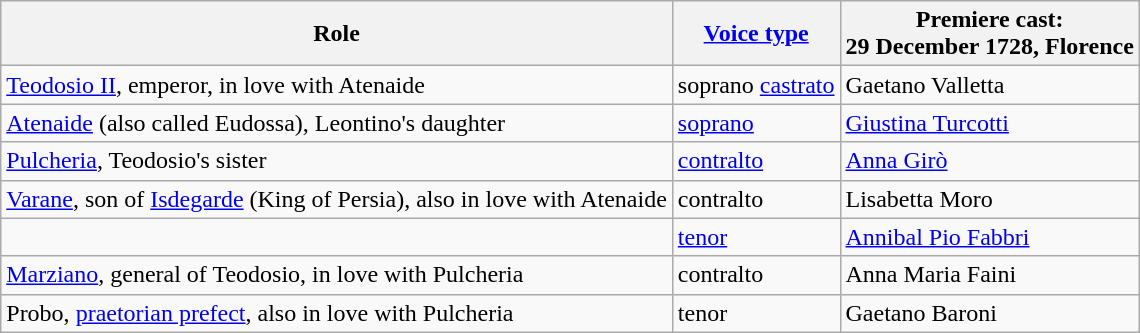<table class="wikitable">
<tr>
<th>Role</th>
<th><a href='#'>Voice type</a></th>
<th>Premiere cast:<br>29 December 1728, Florence</th>
</tr>
<tr>
<td><a href='#'>Teodosio II</a>, emperor, in love with Atenaide</td>
<td>soprano <a href='#'>castrato</a></td>
<td>Gaetano Valletta</td>
</tr>
<tr>
<td><a href='#'>Atenaide</a> (also called Eudossa), Leontino's daughter</td>
<td><a href='#'>soprano</a></td>
<td><a href='#'>Giustina Turcotti</a></td>
</tr>
<tr>
<td><a href='#'>Pulcheria</a>, Teodosio's sister</td>
<td><a href='#'>contralto</a></td>
<td><a href='#'>Anna Girò</a></td>
</tr>
<tr>
<td><a href='#'>Varane</a>, son of <a href='#'>Isdegarde</a> (King of Persia), also in love with Atenaide</td>
<td>contralto</td>
<td>Lisabetta Moro</td>
</tr>
<tr>
<td></td>
<td><a href='#'>tenor</a></td>
<td><a href='#'>Annibal Pio Fabbri</a></td>
</tr>
<tr>
<td><a href='#'>Marziano</a>, general of Teodosio, in love with Pulcheria</td>
<td>contralto</td>
<td>Anna Maria Faini</td>
</tr>
<tr>
<td>Probo, <a href='#'>praetorian prefect</a>, also in love with Pulcheria</td>
<td>tenor</td>
<td>Gaetano Baroni</td>
</tr>
</table>
